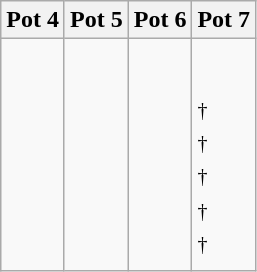<table class=wikitable>
<tr>
<th width=25%>Pot 4</th>
<th width=25%>Pot 5</th>
<th width=25%>Pot 6</th>
<th width=25%>Pot 7</th>
</tr>
<tr valign=top>
<td><br><br>
<br>
<br>
<br>
<br>
<br></td>
<td><br><br>
<br>
<br>
<br>
<br>
<br></td>
<td><br><br>
<br>
<br>
<br>
<br>
<br></td>
<td><br><br>
<sup>†</sup><br>
<sup>†</sup><br>
<sup>†</sup><br>
<sup>†</sup><br>
<sup>†</sup><br></td>
</tr>
</table>
